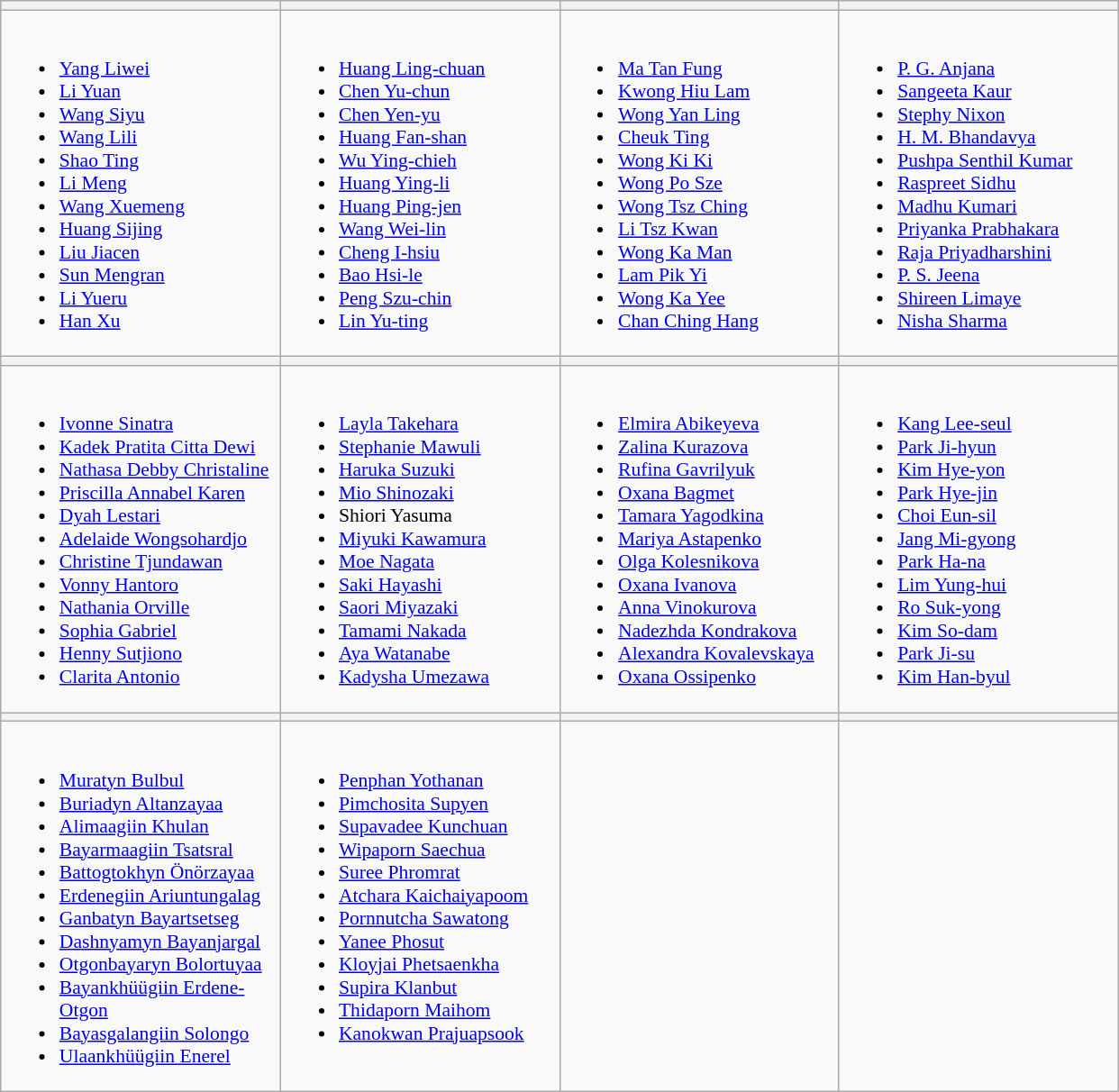<table class="wikitable" style="font-size:90%">
<tr>
<th width=200></th>
<th width=200></th>
<th width=200></th>
<th width=200></th>
</tr>
<tr>
<td valign=top><br><ul><li><a href='#'>Yang Liwei</a></li><li><a href='#'>Li Yuan</a></li><li><a href='#'>Wang Siyu</a></li><li><a href='#'>Wang Lili</a></li><li><a href='#'>Shao Ting</a></li><li><a href='#'>Li Meng</a></li><li><a href='#'>Wang Xuemeng</a></li><li><a href='#'>Huang Sijing</a></li><li><a href='#'>Liu Jiacen</a></li><li><a href='#'>Sun Mengran</a></li><li><a href='#'>Li Yueru</a></li><li><a href='#'>Han Xu</a></li></ul></td>
<td valign=top><br><ul><li><a href='#'>Huang Ling-chuan</a></li><li><a href='#'>Chen Yu-chun</a></li><li><a href='#'>Chen Yen-yu</a></li><li><a href='#'>Huang Fan-shan</a></li><li><a href='#'>Wu Ying-chieh</a></li><li><a href='#'>Huang Ying-li</a></li><li><a href='#'>Huang Ping-jen</a></li><li><a href='#'>Wang Wei-lin</a></li><li><a href='#'>Cheng I-hsiu</a></li><li><a href='#'>Bao Hsi-le</a></li><li><a href='#'>Peng Szu-chin</a></li><li><a href='#'>Lin Yu-ting</a></li></ul></td>
<td valign=top><br><ul><li><a href='#'>Ma Tan Fung</a></li><li><a href='#'>Kwong Hiu Lam</a></li><li><a href='#'>Wong Yan Ling</a></li><li><a href='#'>Cheuk Ting</a></li><li><a href='#'>Wong Ki Ki</a></li><li><a href='#'>Wong Po Sze</a></li><li><a href='#'>Wong Tsz Ching</a></li><li><a href='#'>Li Tsz Kwan</a></li><li><a href='#'>Wong Ka Man</a></li><li><a href='#'>Lam Pik Yi</a></li><li><a href='#'>Wong Ka Yee</a></li><li><a href='#'>Chan Ching Hang</a></li></ul></td>
<td valign=top><br><ul><li><a href='#'>P. G. Anjana</a></li><li><a href='#'>Sangeeta Kaur</a></li><li><a href='#'>Stephy Nixon</a></li><li><a href='#'>H. M. Bhandavya</a></li><li><a href='#'>Pushpa Senthil Kumar</a></li><li><a href='#'>Raspreet Sidhu</a></li><li><a href='#'>Madhu Kumari</a></li><li><a href='#'>Priyanka Prabhakara</a></li><li><a href='#'>Raja Priyadharshini</a></li><li><a href='#'>P. S. Jeena</a></li><li><a href='#'>Shireen Limaye</a></li><li><a href='#'>Nisha Sharma</a></li></ul></td>
</tr>
<tr>
<th></th>
<th></th>
<th></th>
<th></th>
</tr>
<tr>
<td valign=top><br><ul><li><a href='#'>Ivonne Sinatra</a></li><li><a href='#'>Kadek Pratita Citta Dewi</a></li><li><a href='#'>Nathasa Debby Christaline</a></li><li><a href='#'>Priscilla Annabel Karen</a></li><li><a href='#'>Dyah Lestari</a></li><li><a href='#'>Adelaide Wongsohardjo</a></li><li><a href='#'>Christine Tjundawan</a></li><li><a href='#'>Vonny Hantoro</a></li><li><a href='#'>Nathania Orville</a></li><li><a href='#'>Sophia Gabriel</a></li><li><a href='#'>Henny Sutjiono</a></li><li><a href='#'>Clarita Antonio</a></li></ul></td>
<td valign=top><br><ul><li><a href='#'>Layla Takehara</a></li><li><a href='#'>Stephanie Mawuli</a></li><li><a href='#'>Haruka Suzuki</a></li><li><a href='#'>Mio Shinozaki</a></li><li>Shiori Yasuma</li><li><a href='#'>Miyuki Kawamura</a></li><li><a href='#'>Moe Nagata</a></li><li><a href='#'>Saki Hayashi</a></li><li><a href='#'>Saori Miyazaki</a></li><li><a href='#'>Tamami Nakada</a></li><li><a href='#'>Aya Watanabe</a></li><li><a href='#'>Kadysha Umezawa</a></li></ul></td>
<td valign=top><br><ul><li><a href='#'>Elmira Abikeyeva</a></li><li><a href='#'>Zalina Kurazova</a></li><li><a href='#'>Rufina Gavrilyuk</a></li><li><a href='#'>Oxana Bagmet</a></li><li><a href='#'>Tamara Yagodkina</a></li><li><a href='#'>Mariya Astapenko</a></li><li><a href='#'>Olga Kolesnikova</a></li><li><a href='#'>Oxana Ivanova</a></li><li><a href='#'>Anna Vinokurova</a></li><li><a href='#'>Nadezhda Kondrakova</a></li><li><a href='#'>Alexandra Kovalevskaya</a></li><li><a href='#'>Oxana Ossipenko</a></li></ul></td>
<td valign=top><br><ul><li><a href='#'>Kang Lee-seul</a></li><li><a href='#'>Park Ji-hyun</a></li><li><a href='#'>Kim Hye-yon</a></li><li><a href='#'>Park Hye-jin</a></li><li><a href='#'>Choi Eun-sil</a></li><li><a href='#'>Jang Mi-gyong</a></li><li><a href='#'>Park Ha-na</a></li><li><a href='#'>Lim Yung-hui</a></li><li><a href='#'>Ro Suk-yong</a></li><li><a href='#'>Kim So-dam</a></li><li><a href='#'>Park Ji-su</a></li><li><a href='#'>Kim Han-byul</a></li></ul></td>
</tr>
<tr>
<th></th>
<th></th>
<th></th>
<th></th>
</tr>
<tr>
<td valign=top><br><ul><li><a href='#'>Muratyn Bulbul</a></li><li><a href='#'>Buriadyn Altanzayaa</a></li><li><a href='#'>Alimaagiin Khulan</a></li><li><a href='#'>Bayarmaagiin Tsatsral</a></li><li><a href='#'>Battogtokhyn Önörzayaa</a></li><li><a href='#'>Erdenegiin Ariuntungalag</a></li><li><a href='#'>Ganbatyn Bayartsetseg</a></li><li><a href='#'>Dashnyamyn Bayanjargal</a></li><li><a href='#'>Otgonbayaryn Bolortuyaa</a></li><li><a href='#'>Bayankhüügiin Erdene-Otgon</a></li><li><a href='#'>Bayasgalangiin Solongo</a></li><li><a href='#'>Ulaankhüügiin Enerel</a></li></ul></td>
<td valign=top><br><ul><li><a href='#'>Penphan Yothanan</a></li><li><a href='#'>Pimchosita Supyen</a></li><li><a href='#'>Supavadee Kunchuan</a></li><li><a href='#'>Wipaporn Saechua</a></li><li><a href='#'>Suree Phromrat</a></li><li><a href='#'>Atchara Kaichaiyapoom</a></li><li><a href='#'>Pornnutcha Sawatong</a></li><li><a href='#'>Yanee Phosut</a></li><li><a href='#'>Kloyjai Phetsaenkha</a></li><li><a href='#'>Supira Klanbut</a></li><li><a href='#'>Thidaporn Maihom</a></li><li><a href='#'>Kanokwan Prajuapsook</a></li></ul></td>
<td valign=top></td>
<td valign=top></td>
</tr>
</table>
